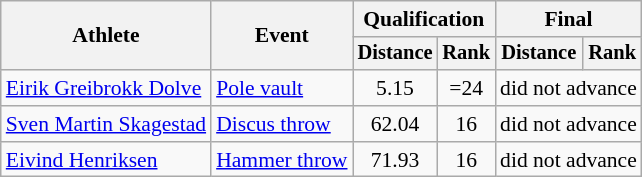<table class="wikitable" style="font-size:90%">
<tr>
<th rowspan=2>Athlete</th>
<th rowspan=2>Event</th>
<th colspan=2>Qualification</th>
<th colspan=2>Final</th>
</tr>
<tr style="font-size:95%">
<th>Distance</th>
<th>Rank</th>
<th>Distance</th>
<th>Rank</th>
</tr>
<tr align=center>
<td align=left><a href='#'>Eirik Greibrokk Dolve</a></td>
<td style="text-align:left;"><a href='#'>Pole vault</a></td>
<td>5.15</td>
<td>=24</td>
<td colspan=2>did not advance</td>
</tr>
<tr align=center>
<td align=left><a href='#'>Sven Martin Skagestad</a></td>
<td style="text-align:left;"><a href='#'>Discus throw</a></td>
<td>62.04</td>
<td>16</td>
<td colspan=2>did not advance</td>
</tr>
<tr align=center>
<td align=left><a href='#'>Eivind Henriksen</a></td>
<td style="text-align:left;"><a href='#'>Hammer throw</a></td>
<td>71.93</td>
<td>16</td>
<td colspan=2>did not advance</td>
</tr>
</table>
